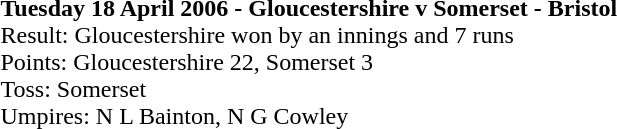<table>
<tr>
<td><strong>Tuesday 18 April 2006 - Gloucestershire 	v 	Somerset - Bristol</strong><br>Result: Gloucestershire won by an innings and 7 runs<br>
Points: Gloucestershire 22, Somerset 3<br>Toss: Somerset<br>
Umpires: N L Bainton, N G Cowley<br></td>
</tr>
</table>
